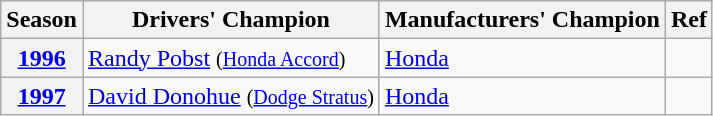<table class="wikitable">
<tr>
<th>Season</th>
<th>Drivers' Champion</th>
<th>Manufacturers' Champion</th>
<th>Ref</th>
</tr>
<tr>
<th><a href='#'>1996</a></th>
<td> <a href='#'>Randy Pobst</a> <small>(<a href='#'>Honda Accord</a>)</small></td>
<td> <a href='#'>Honda</a></td>
<td></td>
</tr>
<tr>
<th><a href='#'>1997</a></th>
<td> <a href='#'>David Donohue</a> <small>(<a href='#'>Dodge Stratus</a>)</small></td>
<td> <a href='#'>Honda</a></td>
<td></td>
</tr>
</table>
